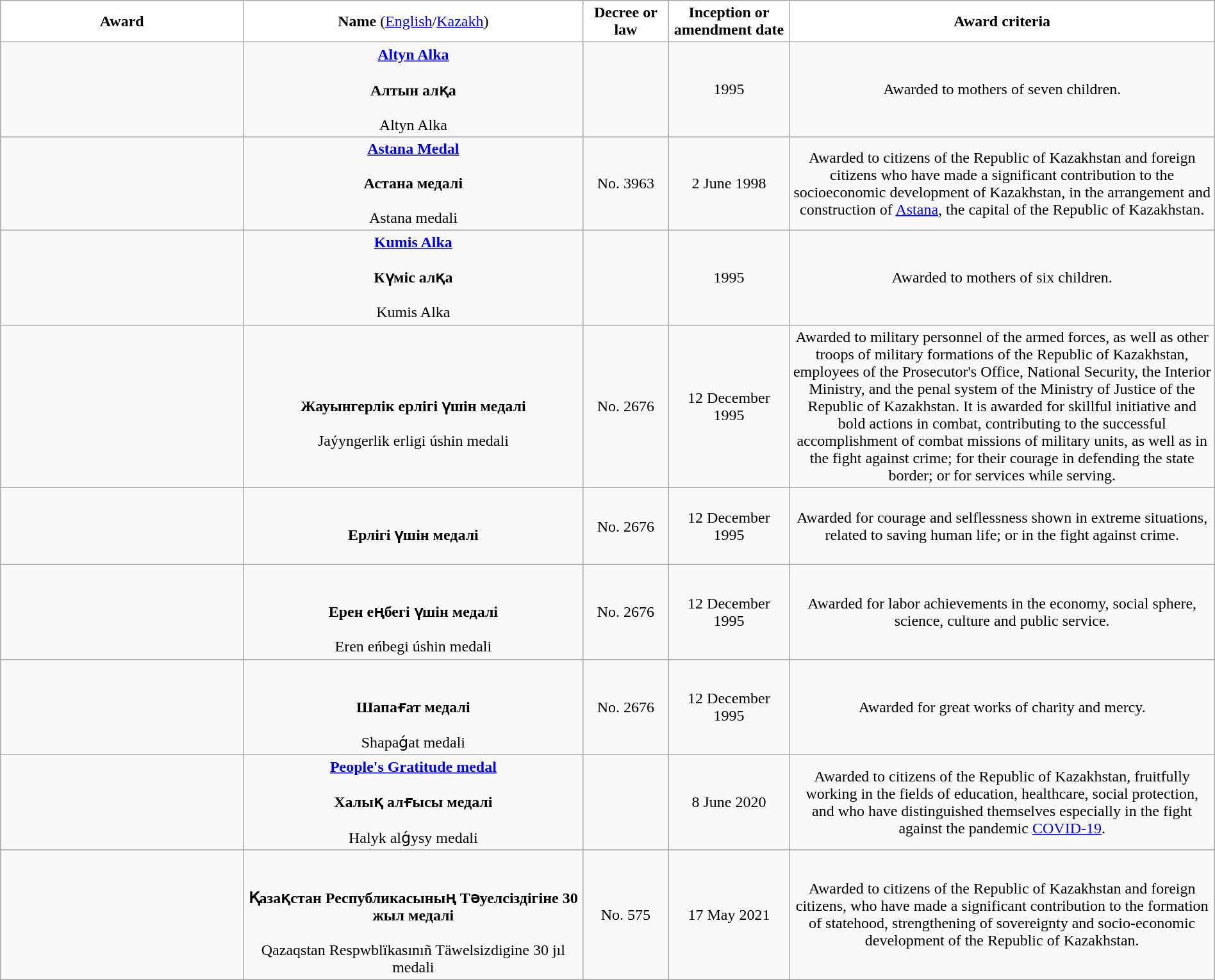<table class="wikitable sortable" style="width:100%; text-align:center;">
<tr style="background:#FFFFFF;">
<td width="20%"><strong>Award</strong></td>
<td width="28%"><strong>Name</strong> (<a href='#'>English</a>/<a href='#'>Kazakh</a>)</td>
<td width="7%"><strong>Decree or law</strong></td>
<td width="10%"><strong>Inception or amendment date</strong></td>
<td width="35%"><strong>Award criteria</strong></td>
</tr>
<tr>
<td></td>
<td><strong><a href='#'>Altyn Alka</a></strong><br><br><strong>Алтын алқа</strong><br><br>Altyn Alka</td>
<td></td>
<td>1995</td>
<td>Awarded to mothers of seven children.</td>
</tr>
<tr>
<td></td>
<td><strong><a href='#'>Astana Medal</a></strong><br><br><strong>Астана медалі</strong><br><br>Astana medali</td>
<td>No. 3963</td>
<td>2 June 1998</td>
<td>Awarded to citizens of the Republic of Kazakhstan and foreign citizens who have made a significant contribution to the socioeconomic development of Kazakhstan, in the arrangement and construction of <a href='#'>Astana</a>, the capital of the Republic of Kazakhstan.</td>
</tr>
<tr>
<td></td>
<td><strong><a href='#'>Kumis Alka</a></strong><br><br><strong>Күміс алқа</strong><br><br>Kumis Alka</td>
<td></td>
<td>1995</td>
<td>Awarded to mothers of six children.</td>
</tr>
<tr>
<td></td>
<td><strong></strong><br><br><strong>Жауынгерлік epлiгi үшін медалі</strong><br><br>Jaýyngerlik erligi úshin medali</td>
<td>No. 2676</td>
<td>12 December 1995</td>
<td>Awarded to military personnel of the armed forces, as well as other troops of military formations of the Republic of Kazakhstan, employees of the Prosecutor's Office, National Security, the Interior Ministry, and the penal system of the Ministry of Justice of the Republic of Kazakhstan. It is awarded for skillful initiative and bold actions in combat, contributing to the successful accomplishment of combat missions of military units, as well as in the fight against crime; for their courage in defending the state border; or for services while serving.</td>
</tr>
<tr>
<td></td>
<td><strong></strong><br><br><strong>Ерлігі үшін медалі</strong><br><br></td>
<td>No. 2676</td>
<td>12 December 1995</td>
<td>Awarded for courage and selflessness shown in extreme situations, related to saving human life; or in the fight against crime.</td>
</tr>
<tr>
<td></td>
<td><strong></strong><br><br><strong>Ерен еңбегі үшін медалі</strong><br><br>Eren eńbegi úshin medali</td>
<td>No. 2676</td>
<td>12 December 1995</td>
<td>Awarded for labor achievements in the economy, social sphere, science, culture and public service.</td>
</tr>
<tr>
<td><br></td>
<td><strong></strong><br><br><strong>Шапағат медалі</strong><br><br>Shapaǵat medali</td>
<td>No. 2676</td>
<td>12 December 1995</td>
<td>Awarded for great works of charity and mercy.</td>
</tr>
<tr>
<td></td>
<td><strong><a href='#'>People's Gratitude medal</a></strong><br><br><strong> Халық алғысы медалі </strong><br><br>Halyk alǵysy medalі</td>
<td></td>
<td>8 June 2020</td>
<td>Awarded to citizens of the Republic of Kazakhstan, fruitfully working in the fields of education, healthcare, social protection, and who have distinguished themselves especially in the fight against the pandemic <a href='#'>COVID-19</a>.</td>
</tr>
<tr>
<td><br></td>
<td><strong></strong><br><br><strong> Қазақстан Республикасының Тәуелсіздігіне 30 жыл медалі </strong><br><br>Qazaqstan Respwblïkasınıñ Täwelsizdigine 30 jıl medali</td>
<td>No. 575</td>
<td>17 May 2021</td>
<td>Awarded to citizens of the Republic of Kazakhstan and foreign citizens, who have made a significant contribution to the formation of statehood, strengthening of sovereignty and socio-economic development of the Republic of Kazakhstan.</td>
</tr>
</table>
